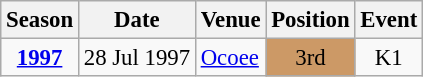<table class="wikitable" style="text-align:center; font-size:95%;">
<tr>
<th>Season</th>
<th>Date</th>
<th>Venue</th>
<th>Position</th>
<th>Event</th>
</tr>
<tr>
<td><strong><a href='#'>1997</a></strong></td>
<td align=right>28 Jul 1997</td>
<td align=left><a href='#'>Ocoee</a></td>
<td bgcolor=cc9966>3rd</td>
<td>K1</td>
</tr>
</table>
